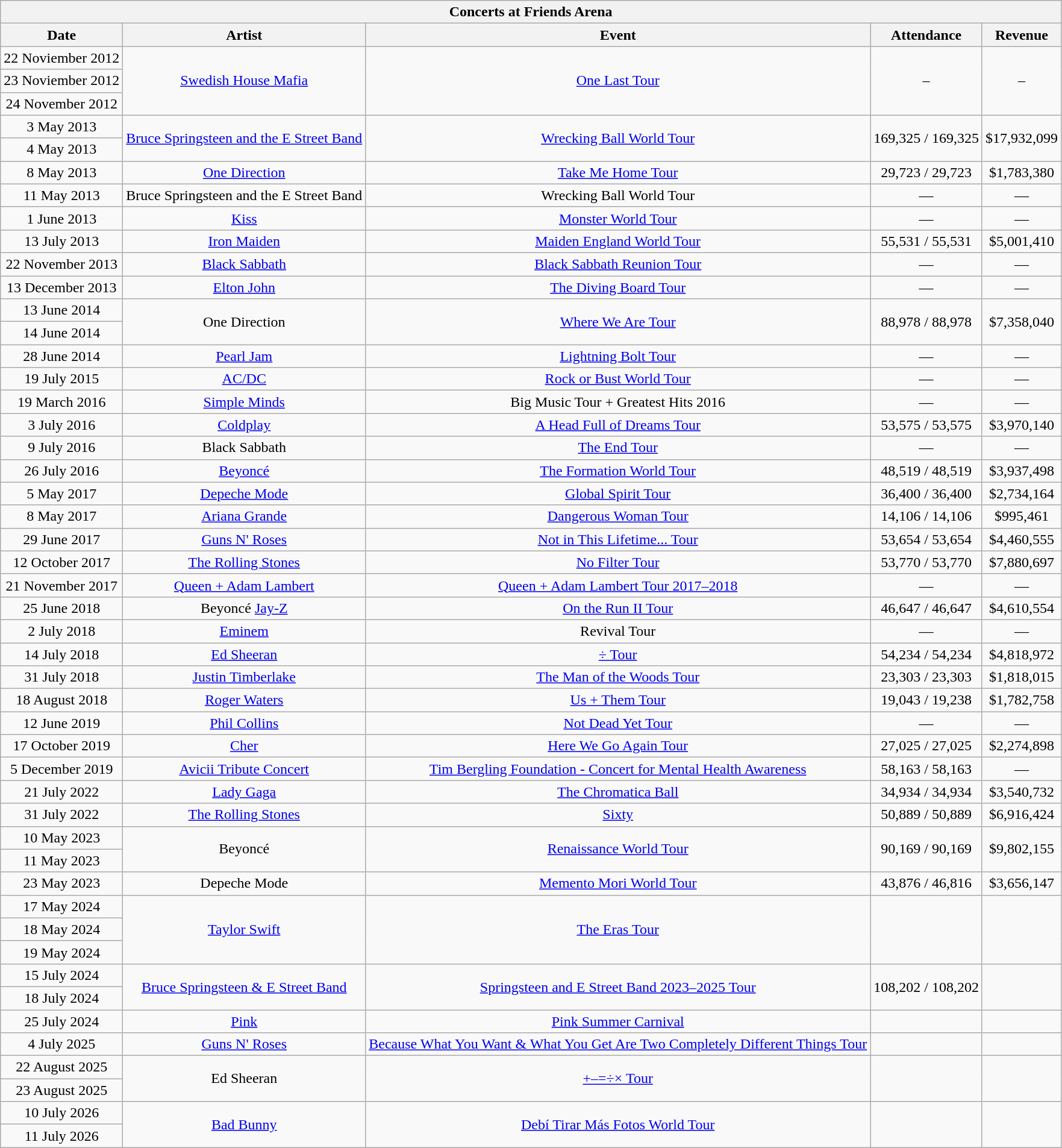<table class="wikitable" style="text-align:center;">
<tr>
<th colspan=5>Concerts at Friends Arena</th>
</tr>
<tr>
<th>Date</th>
<th>Artist</th>
<th>Event</th>
<th>Attendance</th>
<th>Revenue</th>
</tr>
<tr>
<td>22 Noviember 2012</td>
<td rowspan="3"><a href='#'>Swedish House Mafia</a></td>
<td rowspan="3"><a href='#'>One Last Tour</a></td>
<td rowspan="3">–</td>
<td rowspan="3">–</td>
</tr>
<tr>
<td>23 Noviember 2012</td>
</tr>
<tr>
<td>24 November 2012</td>
</tr>
<tr>
<td>3 May 2013</td>
<td rowspan="2"><a href='#'>Bruce Springsteen and the E Street Band</a></td>
<td rowspan="2"><a href='#'>Wrecking Ball World Tour</a></td>
<td rowspan="2">169,325 / 169,325</td>
<td rowspan="2">$17,932,099</td>
</tr>
<tr>
<td>4 May 2013</td>
</tr>
<tr>
<td>8 May 2013</td>
<td><a href='#'>One Direction</a></td>
<td><a href='#'>Take Me Home Tour</a></td>
<td>29,723 / 29,723</td>
<td>$1,783,380</td>
</tr>
<tr>
<td>11 May 2013</td>
<td>Bruce Springsteen and the E Street Band</td>
<td>Wrecking Ball World Tour</td>
<td>—</td>
<td>—</td>
</tr>
<tr>
<td>1 June 2013</td>
<td><a href='#'>Kiss</a></td>
<td><a href='#'>Monster World Tour</a></td>
<td>—</td>
<td>—</td>
</tr>
<tr>
<td>13 July 2013</td>
<td><a href='#'>Iron Maiden</a></td>
<td><a href='#'>Maiden England World Tour</a></td>
<td>55,531 / 55,531</td>
<td>$5,001,410</td>
</tr>
<tr>
<td>22 November 2013</td>
<td><a href='#'>Black Sabbath</a></td>
<td><a href='#'>Black Sabbath Reunion Tour</a></td>
<td>—</td>
<td>—</td>
</tr>
<tr>
<td>13 December  2013</td>
<td><a href='#'>Elton John</a></td>
<td><a href='#'>The Diving Board Tour</a></td>
<td>—</td>
<td>—</td>
</tr>
<tr>
<td>13 June 2014</td>
<td rowspan="2">One Direction</td>
<td rowspan="2"><a href='#'>Where We Are Tour</a></td>
<td rowspan="2">88,978 / 88,978</td>
<td rowspan="2">$7,358,040</td>
</tr>
<tr>
<td>14 June 2014</td>
</tr>
<tr>
<td>28 June 2014</td>
<td><a href='#'>Pearl Jam</a></td>
<td><a href='#'>Lightning Bolt Tour</a></td>
<td>—</td>
<td>—</td>
</tr>
<tr>
<td>19 July 2015</td>
<td><a href='#'>AC/DC</a></td>
<td><a href='#'>Rock or Bust World Tour</a></td>
<td>—</td>
<td>—</td>
</tr>
<tr>
<td>19 March 2016</td>
<td><a href='#'>Simple Minds</a></td>
<td>Big Music Tour + Greatest Hits 2016</td>
<td>—</td>
<td>—</td>
</tr>
<tr>
<td>3 July 2016</td>
<td><a href='#'>Coldplay</a></td>
<td><a href='#'>A Head Full of Dreams Tour</a></td>
<td>53,575 / 53,575</td>
<td>$3,970,140</td>
</tr>
<tr>
<td>9 July 2016</td>
<td>Black Sabbath</td>
<td><a href='#'>The End Tour</a></td>
<td>—</td>
<td>—</td>
</tr>
<tr>
<td>26 July 2016</td>
<td><a href='#'>Beyoncé</a></td>
<td><a href='#'>The Formation World Tour</a></td>
<td>48,519 / 48,519</td>
<td>$3,937,498</td>
</tr>
<tr>
<td>5 May 2017</td>
<td><a href='#'>Depeche Mode</a></td>
<td><a href='#'>Global Spirit Tour</a></td>
<td>36,400 / 36,400</td>
<td>$2,734,164</td>
</tr>
<tr>
<td>8 May 2017</td>
<td><a href='#'>Ariana Grande</a></td>
<td><a href='#'>Dangerous Woman Tour</a></td>
<td>14,106 / 14,106</td>
<td>$995,461</td>
</tr>
<tr>
<td>29 June 2017</td>
<td><a href='#'>Guns N' Roses</a></td>
<td><a href='#'>Not in This Lifetime... Tour</a></td>
<td>53,654 / 53,654</td>
<td>$4,460,555</td>
</tr>
<tr>
<td>12 October 2017</td>
<td><a href='#'>The Rolling Stones</a></td>
<td><a href='#'>No Filter Tour</a></td>
<td>53,770 / 53,770</td>
<td>$7,880,697</td>
</tr>
<tr>
<td>21 November 2017</td>
<td><a href='#'>Queen + Adam Lambert</a></td>
<td><a href='#'>Queen + Adam Lambert Tour 2017–2018</a></td>
<td>—</td>
<td>—</td>
</tr>
<tr>
<td>25 June 2018</td>
<td>Beyoncé <a href='#'>Jay-Z</a></td>
<td><a href='#'>On the Run II Tour</a></td>
<td>46,647 / 46,647</td>
<td>$4,610,554</td>
</tr>
<tr>
<td>2 July 2018</td>
<td><a href='#'>Eminem</a></td>
<td>Revival Tour</td>
<td>—</td>
<td>—</td>
</tr>
<tr>
<td>14 July 2018</td>
<td><a href='#'>Ed Sheeran</a></td>
<td><a href='#'>÷ Tour</a></td>
<td>54,234 / 54,234</td>
<td>$4,818,972</td>
</tr>
<tr>
<td>31 July 2018</td>
<td><a href='#'>Justin Timberlake</a></td>
<td><a href='#'>The Man of the Woods Tour</a></td>
<td>23,303 / 23,303</td>
<td>$1,818,015</td>
</tr>
<tr>
<td>18 August 2018</td>
<td><a href='#'>Roger Waters</a></td>
<td><a href='#'>Us + Them Tour</a></td>
<td>19,043 / 19,238</td>
<td>$1,782,758</td>
</tr>
<tr>
<td>12 June 2019</td>
<td><a href='#'>Phil Collins</a></td>
<td><a href='#'>Not Dead Yet Tour</a></td>
<td>—</td>
<td>—</td>
</tr>
<tr>
<td>17 October 2019</td>
<td><a href='#'>Cher</a></td>
<td><a href='#'>Here We Go Again Tour</a></td>
<td>27,025 / 27,025</td>
<td>$2,274,898</td>
</tr>
<tr>
<td>5 December 2019</td>
<td><a href='#'>Avicii Tribute Concert</a></td>
<td><a href='#'>Tim Bergling Foundation - Concert for Mental Health Awareness</a></td>
<td>58,163 / 58,163</td>
<td>—</td>
</tr>
<tr>
<td>21 July 2022</td>
<td><a href='#'>Lady Gaga</a></td>
<td><a href='#'>The Chromatica Ball</a></td>
<td>34,934 / 34,934</td>
<td>$3,540,732</td>
</tr>
<tr>
<td>31 July 2022</td>
<td><a href='#'>The Rolling Stones</a></td>
<td><a href='#'>Sixty</a></td>
<td>50,889 / 50,889</td>
<td>$6,916,424</td>
</tr>
<tr>
<td>10 May 2023</td>
<td rowspan="2">Beyoncé</td>
<td rowspan="2"><a href='#'>Renaissance World Tour</a></td>
<td rowspan="2">90,169 / 90,169</td>
<td rowspan="2">$9,802,155</td>
</tr>
<tr>
<td>11 May 2023</td>
</tr>
<tr>
<td>23 May 2023</td>
<td>Depeche Mode</td>
<td><a href='#'>Memento Mori World Tour</a></td>
<td>43,876 / 46,816</td>
<td>$3,656,147</td>
</tr>
<tr>
<td>17 May 2024</td>
<td rowspan="3"><a href='#'>Taylor Swift</a></td>
<td rowspan="3"><a href='#'>The Eras Tour</a></td>
<td rowspan="3"></td>
<td rowspan="3"></td>
</tr>
<tr>
<td>18 May 2024</td>
</tr>
<tr>
<td>19 May 2024</td>
</tr>
<tr>
<td>15 July 2024</td>
<td rowspan="2"><a href='#'>Bruce Springsteen & E Street Band</a></td>
<td rowspan="2"><a href='#'>Springsteen and E Street Band 2023–2025 Tour</a></td>
<td rowspan="2">108,202 / 108,202</td>
<td rowspan="2"></td>
</tr>
<tr>
<td>18 July 2024</td>
</tr>
<tr>
<td>25 July 2024</td>
<td><a href='#'>Pink</a></td>
<td><a href='#'>Pink Summer Carnival</a></td>
<td></td>
<td></td>
</tr>
<tr>
<td>4 July 2025</td>
<td><a href='#'>Guns N' Roses</a></td>
<td><a href='#'>Because What You Want & What You Get Are Two Completely Different Things Tour</a></td>
<td></td>
<td></td>
</tr>
<tr>
<td>22 August 2025</td>
<td rowspan="2">Ed Sheeran</td>
<td rowspan="2"><a href='#'>+–=÷× Tour</a></td>
<td rowspan="2"></td>
<td rowspan="2"></td>
</tr>
<tr>
<td>23 August 2025</td>
</tr>
<tr>
<td>10 July 2026</td>
<td rowspan="2"><a href='#'>Bad Bunny</a></td>
<td rowspan="2"><a href='#'>Debí Tirar Más Fotos World Tour</a></td>
<td rowspan="2"></td>
<td rowspan="2"></td>
</tr>
<tr>
<td>11 July 2026</td>
</tr>
</table>
